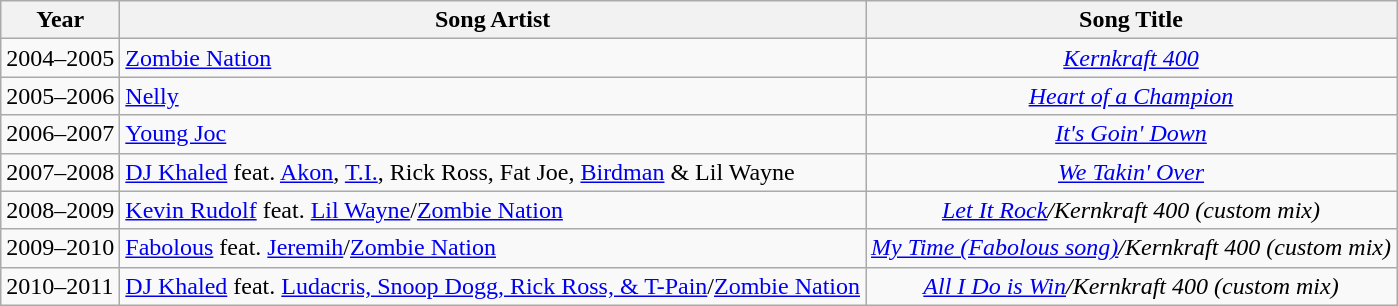<table class="wikitable">
<tr>
<th rowspan="1">Year</th>
<th rowspan="1">Song Artist</th>
<th rowspan="1">Song Title</th>
</tr>
<tr>
<td>2004–2005</td>
<td><a href='#'>Zombie Nation</a></td>
<td align="center"><em><a href='#'>Kernkraft 400</a></em></td>
</tr>
<tr>
<td>2005–2006</td>
<td><a href='#'>Nelly</a></td>
<td align="center"><em><a href='#'>Heart of a Champion</a></em></td>
</tr>
<tr>
<td>2006–2007</td>
<td><a href='#'>Young Joc</a></td>
<td align="center"><em><a href='#'>It's Goin' Down</a></em></td>
</tr>
<tr>
<td>2007–2008</td>
<td><a href='#'>DJ Khaled</a> feat. <a href='#'>Akon</a>, <a href='#'>T.I.</a>, Rick Ross, Fat Joe, <a href='#'>Birdman</a> & Lil Wayne</td>
<td align="center"><em><a href='#'>We Takin' Over</a></em></td>
</tr>
<tr>
<td>2008–2009</td>
<td><a href='#'>Kevin Rudolf</a> feat. <a href='#'>Lil Wayne</a>/<a href='#'>Zombie Nation</a></td>
<td align="center"><em><a href='#'>Let It Rock</a>/Kernkraft 400 (custom mix)</em></td>
</tr>
<tr>
<td>2009–2010</td>
<td><a href='#'>Fabolous</a> feat. <a href='#'>Jeremih</a>/<a href='#'>Zombie Nation</a></td>
<td align="center"><em><a href='#'>My Time (Fabolous song)</a>/Kernkraft 400 (custom mix)</em></td>
</tr>
<tr>
<td>2010–2011</td>
<td><a href='#'>DJ Khaled</a> feat. <a href='#'>Ludacris, Snoop Dogg, Rick Ross, & T-Pain</a>/<a href='#'>Zombie Nation</a></td>
<td align="center"><em><a href='#'>All I Do is Win</a>/Kernkraft 400 (custom mix)</em></td>
</tr>
</table>
